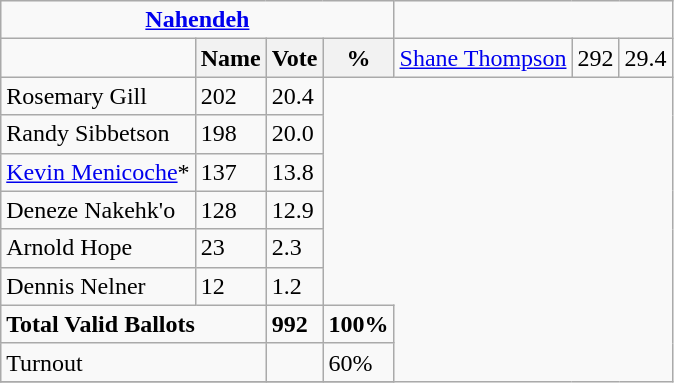<table class="wikitable">
<tr>
<td colspan=4 align=center><strong><a href='#'>Nahendeh</a></strong></td>
</tr>
<tr>
<td></td>
<th><strong>Name </strong></th>
<th><strong>Vote</strong></th>
<th><strong>%</strong><br></th>
<td><a href='#'>Shane Thompson</a></td>
<td>292</td>
<td>29.4</td>
</tr>
<tr>
<td>Rosemary Gill</td>
<td>202</td>
<td>20.4</td>
</tr>
<tr>
<td>Randy Sibbetson</td>
<td>198</td>
<td>20.0</td>
</tr>
<tr>
<td><a href='#'>Kevin Menicoche</a>*</td>
<td>137</td>
<td>13.8</td>
</tr>
<tr>
<td>Deneze Nakehk'o</td>
<td>128</td>
<td>12.9</td>
</tr>
<tr>
<td>Arnold Hope</td>
<td>23</td>
<td>2.3</td>
</tr>
<tr>
<td>Dennis Nelner</td>
<td>12</td>
<td>1.2</td>
</tr>
<tr>
<td colspan=2><strong>Total Valid Ballots</strong></td>
<td><strong>992</strong></td>
<td><strong>100%</strong></td>
</tr>
<tr>
<td colspan=2>Turnout</td>
<td></td>
<td>60%</td>
</tr>
<tr>
</tr>
</table>
